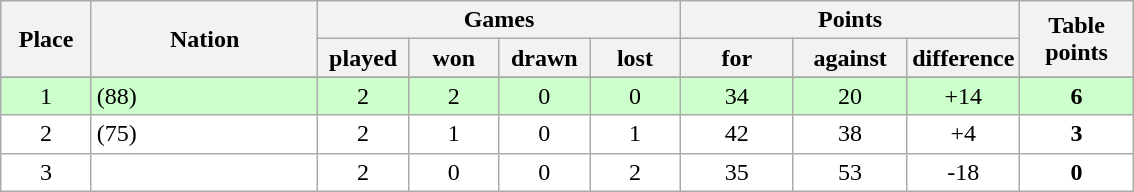<table class="wikitable">
<tr>
<th rowspan="2" width="8%">Place</th>
<th rowspan="2" width="20%">Nation</th>
<th colspan="4" width="32%">Games</th>
<th colspan="3" width="30%">Points</th>
<th rowspan="2" width="10%">Table<br>points</th>
</tr>
<tr>
<th width="8%">played</th>
<th width="8%">won</th>
<th width="8%">drawn</th>
<th width="8%">lost</th>
<th width="10%">for</th>
<th width="10%">against</th>
<th width="10%">difference</th>
</tr>
<tr>
</tr>
<tr bgcolor="#ccffcc" align="center">
<td>1</td>
<td align="left"> (88)</td>
<td>2</td>
<td>2</td>
<td>0</td>
<td>0</td>
<td>34</td>
<td>20</td>
<td>+14</td>
<td><strong>6</strong></td>
</tr>
<tr bgcolor="#ffffff" align="center">
<td>2</td>
<td align="left"> (75)</td>
<td>2</td>
<td>1</td>
<td>0</td>
<td>1</td>
<td>42</td>
<td>38</td>
<td>+4</td>
<td><strong>3</strong></td>
</tr>
<tr bgcolor="#ffffff" align="center">
<td>3</td>
<td align="left"></td>
<td>2</td>
<td>0</td>
<td>0</td>
<td>2</td>
<td>35</td>
<td>53</td>
<td>-18</td>
<td><strong>0</strong></td>
</tr>
</table>
